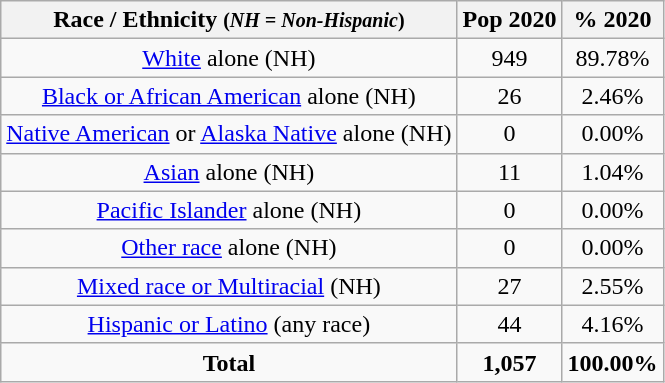<table class="wikitable" style="text-align:center;">
<tr>
<th>Race / Ethnicity <small>(<em>NH = Non-Hispanic</em>)</small></th>
<th>Pop 2020</th>
<th>% 2020</th>
</tr>
<tr>
<td><a href='#'>White</a> alone (NH)</td>
<td>949</td>
<td>89.78%</td>
</tr>
<tr>
<td><a href='#'>Black or African American</a> alone (NH)</td>
<td>26</td>
<td>2.46%</td>
</tr>
<tr>
<td><a href='#'>Native American</a> or <a href='#'>Alaska Native</a> alone (NH)</td>
<td>0</td>
<td>0.00%</td>
</tr>
<tr>
<td><a href='#'>Asian</a> alone (NH)</td>
<td>11</td>
<td>1.04%</td>
</tr>
<tr>
<td><a href='#'>Pacific Islander</a> alone (NH)</td>
<td>0</td>
<td>0.00%</td>
</tr>
<tr>
<td><a href='#'>Other race</a> alone (NH)</td>
<td>0</td>
<td>0.00%</td>
</tr>
<tr>
<td><a href='#'>Mixed race or Multiracial</a> (NH)</td>
<td>27</td>
<td>2.55%</td>
</tr>
<tr>
<td><a href='#'>Hispanic or Latino</a> (any race)</td>
<td>44</td>
<td>4.16%</td>
</tr>
<tr>
<td><strong>Total</strong></td>
<td><strong>1,057</strong></td>
<td><strong>100.00%</strong></td>
</tr>
</table>
